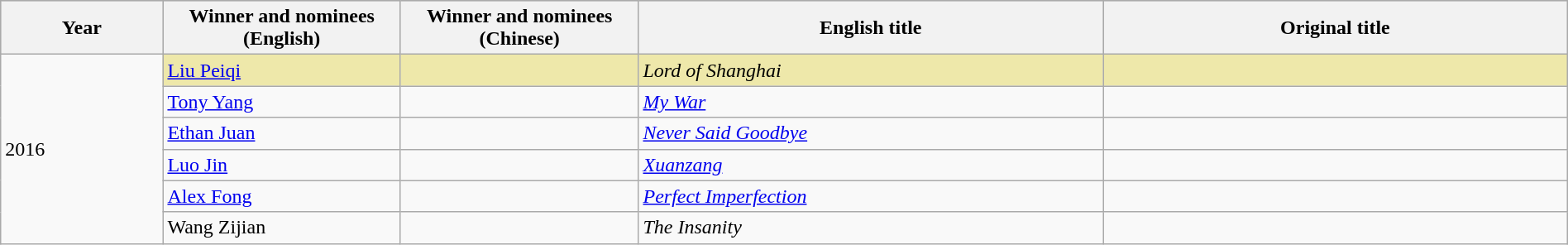<table class="wikitable" style="width:100%;">
<tr style="background:#bebebe">
<th width="100"><strong>Year</strong></th>
<th width="150"><strong>Winner and nominees<br>(English)</strong></th>
<th width="150"><strong>Winner and nominees<br>(Chinese)</strong></th>
<th width="300"><strong>English title</strong></th>
<th width="300"><strong>Original title</strong></th>
</tr>
<tr>
<td rowspan="6">2016</td>
<td style="background:#EEE8AA;"><a href='#'>Liu Peiqi</a></td>
<td style="background:#EEE8AA;"></td>
<td style="background:#EEE8AA;"><em>Lord of Shanghai</em></td>
<td style="background:#EEE8AA;"></td>
</tr>
<tr>
<td><a href='#'>Tony Yang</a></td>
<td></td>
<td><em><a href='#'>My War</a></em></td>
<td></td>
</tr>
<tr>
<td><a href='#'>Ethan Juan</a></td>
<td></td>
<td><em><a href='#'>Never Said Goodbye</a></em></td>
<td></td>
</tr>
<tr>
<td><a href='#'>Luo Jin</a></td>
<td></td>
<td><em><a href='#'>Xuanzang</a></em></td>
<td></td>
</tr>
<tr>
<td><a href='#'>Alex Fong</a></td>
<td></td>
<td><em><a href='#'>Perfect Imperfection</a></em></td>
<td></td>
</tr>
<tr>
<td>Wang Zijian</td>
<td></td>
<td><em>The Insanity</em></td>
<td></td>
</tr>
</table>
